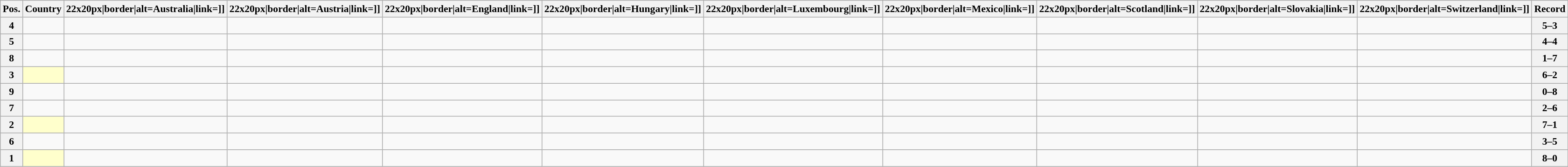<table class="wikitable sortable nowrap" style="text-align:center; font-size:0.9em;">
<tr>
<th>Pos.</th>
<th>Country</th>
<th [[Image:>22x20px|border|alt=Australia|link=]]</th>
<th [[Image:>22x20px|border|alt=Austria|link=]]</th>
<th [[Image:>22x20px|border|alt=England|link=]]</th>
<th [[Image:>22x20px|border|alt=Hungary|link=]]</th>
<th [[Image:>22x20px|border|alt=Luxembourg|link=]]</th>
<th [[Image:>22x20px|border|alt=Mexico|link=]]</th>
<th [[Image:>22x20px|border|alt=Scotland|link=]]</th>
<th [[Image:>22x20px|border|alt=Slovakia|link=]]</th>
<th [[Image:>22x20px|border|alt=Switzerland|link=]]</th>
<th>Record</th>
</tr>
<tr>
<th>4</th>
<td style="text-align:left;"></td>
<td></td>
<td></td>
<td></td>
<td></td>
<td></td>
<td></td>
<td></td>
<td></td>
<td></td>
<th>5–3</th>
</tr>
<tr>
<th>5</th>
<td style="text-align:left;"></td>
<td></td>
<td></td>
<td></td>
<td></td>
<td></td>
<td></td>
<td></td>
<td></td>
<td></td>
<th>4–4</th>
</tr>
<tr>
<th>8</th>
<td style="text-align:left;"></td>
<td></td>
<td></td>
<td></td>
<td></td>
<td></td>
<td></td>
<td></td>
<td></td>
<td></td>
<th>1–7</th>
</tr>
<tr>
<th>3</th>
<td style="text-align:left; background:#ffffcc;"></td>
<td></td>
<td></td>
<td></td>
<td></td>
<td></td>
<td></td>
<td></td>
<td></td>
<td></td>
<th>6–2</th>
</tr>
<tr>
<th>9</th>
<td style="text-align:left;"></td>
<td></td>
<td></td>
<td></td>
<td></td>
<td></td>
<td></td>
<td></td>
<td></td>
<td></td>
<th>0–8</th>
</tr>
<tr>
<th>7</th>
<td style="text-align:left;"></td>
<td></td>
<td></td>
<td></td>
<td></td>
<td></td>
<td></td>
<td></td>
<td></td>
<td></td>
<th>2–6</th>
</tr>
<tr>
<th>2</th>
<td style="text-align:left; background:#ffffcc;"></td>
<td></td>
<td></td>
<td></td>
<td></td>
<td></td>
<td></td>
<td></td>
<td></td>
<td></td>
<th>7–1</th>
</tr>
<tr>
<th>6</th>
<td style="text-align:left;"></td>
<td></td>
<td></td>
<td></td>
<td></td>
<td></td>
<td></td>
<td></td>
<td></td>
<td></td>
<th>3–5</th>
</tr>
<tr>
<th>1</th>
<td style="text-align:left; background:#ffffcc;"></td>
<td></td>
<td></td>
<td></td>
<td></td>
<td></td>
<td></td>
<td></td>
<td></td>
<td></td>
<th>8–0</th>
</tr>
</table>
